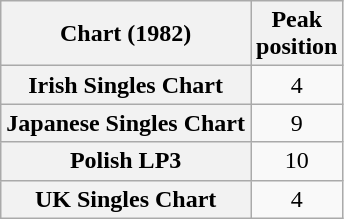<table class="wikitable sortable plainrowheaders" style="text-align:center">
<tr>
<th>Chart (1982)</th>
<th>Peak<br>position</th>
</tr>
<tr>
<th scope="row">Irish Singles Chart</th>
<td>4</td>
</tr>
<tr>
<th scope="row">Japanese Singles Chart</th>
<td>9</td>
</tr>
<tr>
<th scope="row">Polish LP3</th>
<td>10</td>
</tr>
<tr>
<th scope="row">UK Singles Chart</th>
<td>4</td>
</tr>
</table>
